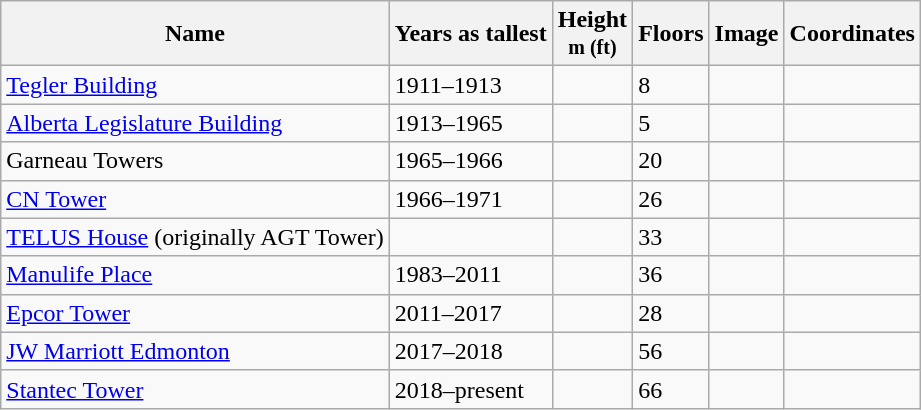<table class="wikitable sortable">
<tr>
<th>Name</th>
<th>Years as tallest</th>
<th>Height<br><small>m (ft)</small></th>
<th>Floors</th>
<th class="unsortable">Image</th>
<th class="unsortable">Coordinates</th>
</tr>
<tr>
<td><a href='#'>Tegler Building</a></td>
<td>1911–1913</td>
<td></td>
<td>8</td>
<td></td>
<td><small></small></td>
</tr>
<tr>
<td><a href='#'>Alberta Legislature Building</a></td>
<td>1913–1965</td>
<td></td>
<td>5</td>
<td></td>
<td><small></small></td>
</tr>
<tr>
<td>Garneau Towers</td>
<td>1965–1966</td>
<td></td>
<td>20</td>
<td></td>
<td><small></small></td>
</tr>
<tr>
<td><a href='#'>CN Tower</a></td>
<td>1966–1971</td>
<td></td>
<td>26</td>
<td></td>
<td><small></small></td>
</tr>
<tr>
<td><a href='#'>TELUS House</a> (originally AGT Tower)</td>
<td></td>
<td></td>
<td>33</td>
<td></td>
<td><small></small></td>
</tr>
<tr>
<td><a href='#'>Manulife Place</a></td>
<td>1983–2011</td>
<td></td>
<td>36</td>
<td></td>
<td><small></small></td>
</tr>
<tr>
<td><a href='#'>Epcor Tower</a></td>
<td>2011–2017</td>
<td></td>
<td>28</td>
<td></td>
<td><small></small></td>
</tr>
<tr>
<td><a href='#'>JW Marriott Edmonton</a></td>
<td>2017–2018</td>
<td></td>
<td>56</td>
<td></td>
<td><small></small></td>
</tr>
<tr>
<td><a href='#'>Stantec Tower</a></td>
<td>2018–present</td>
<td></td>
<td>66</td>
<td></td>
<td><small></small></td>
</tr>
</table>
